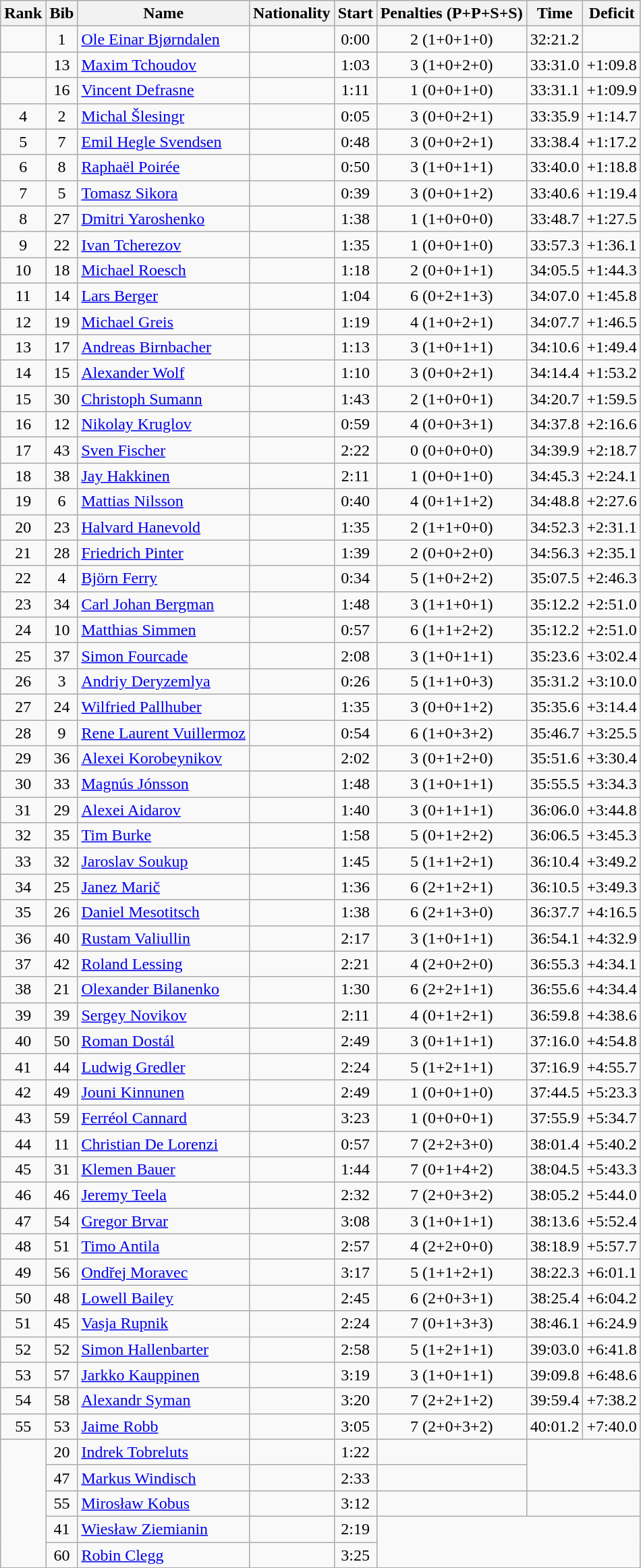<table class="wikitable sortable" style="text-align:center">
<tr>
<th>Rank</th>
<th>Bib</th>
<th>Name</th>
<th>Nationality</th>
<th>Start</th>
<th>Penalties (P+P+S+S)</th>
<th>Time</th>
<th>Deficit</th>
</tr>
<tr>
<td></td>
<td>1</td>
<td align=left><a href='#'>Ole Einar Bjørndalen</a></td>
<td align=left></td>
<td>0:00</td>
<td>2 (1+0+1+0)</td>
<td>32:21.2</td>
<td></td>
</tr>
<tr>
<td></td>
<td>13</td>
<td align=left><a href='#'>Maxim Tchoudov</a></td>
<td align=left></td>
<td>1:03</td>
<td>3 (1+0+2+0)</td>
<td>33:31.0</td>
<td>+1:09.8</td>
</tr>
<tr>
<td></td>
<td>16</td>
<td align=left><a href='#'>Vincent Defrasne</a></td>
<td align=left></td>
<td>1:11</td>
<td>1 (0+0+1+0)</td>
<td>33:31.1</td>
<td>+1:09.9</td>
</tr>
<tr>
<td>4</td>
<td>2</td>
<td align=left><a href='#'>Michal Šlesingr</a></td>
<td align=left></td>
<td>0:05</td>
<td>3 (0+0+2+1)</td>
<td>33:35.9</td>
<td>+1:14.7</td>
</tr>
<tr>
<td>5</td>
<td>7</td>
<td align=left><a href='#'>Emil Hegle Svendsen</a></td>
<td align=left></td>
<td>0:48</td>
<td>3 (0+0+2+1)</td>
<td>33:38.4</td>
<td>+1:17.2</td>
</tr>
<tr>
<td>6</td>
<td>8</td>
<td align=left><a href='#'>Raphaël Poirée</a></td>
<td align=left></td>
<td>0:50</td>
<td>3 (1+0+1+1)</td>
<td>33:40.0</td>
<td>+1:18.8</td>
</tr>
<tr>
<td>7</td>
<td>5</td>
<td align=left><a href='#'>Tomasz Sikora</a></td>
<td align=left></td>
<td>0:39</td>
<td>3 (0+0+1+2)</td>
<td>33:40.6</td>
<td>+1:19.4</td>
</tr>
<tr>
<td>8</td>
<td>27</td>
<td align=left><a href='#'>Dmitri Yaroshenko</a></td>
<td align=left></td>
<td>1:38</td>
<td>1 (1+0+0+0)</td>
<td>33:48.7</td>
<td>+1:27.5</td>
</tr>
<tr>
<td>9</td>
<td>22</td>
<td align=left><a href='#'>Ivan Tcherezov</a></td>
<td align=left></td>
<td>1:35</td>
<td>1 (0+0+1+0)</td>
<td>33:57.3</td>
<td>+1:36.1</td>
</tr>
<tr>
<td>10</td>
<td>18</td>
<td align=left><a href='#'>Michael Roesch</a></td>
<td align=left></td>
<td>1:18</td>
<td>2 (0+0+1+1)</td>
<td>34:05.5</td>
<td>+1:44.3</td>
</tr>
<tr>
<td>11</td>
<td>14</td>
<td align=left><a href='#'>Lars Berger</a></td>
<td align=left></td>
<td>1:04</td>
<td>6 (0+2+1+3)</td>
<td>34:07.0</td>
<td>+1:45.8</td>
</tr>
<tr>
<td>12</td>
<td>19</td>
<td align=left><a href='#'>Michael Greis</a></td>
<td align=left></td>
<td>1:19</td>
<td>4 (1+0+2+1)</td>
<td>34:07.7</td>
<td>+1:46.5</td>
</tr>
<tr>
<td>13</td>
<td>17</td>
<td align=left><a href='#'>Andreas Birnbacher</a></td>
<td align=left></td>
<td>1:13</td>
<td>3 (1+0+1+1)</td>
<td>34:10.6</td>
<td>+1:49.4</td>
</tr>
<tr>
<td>14</td>
<td>15</td>
<td align=left><a href='#'>Alexander Wolf</a></td>
<td align=left></td>
<td>1:10</td>
<td>3 (0+0+2+1)</td>
<td>34:14.4</td>
<td>+1:53.2</td>
</tr>
<tr>
<td>15</td>
<td>30</td>
<td align=left><a href='#'>Christoph Sumann</a></td>
<td align=left></td>
<td>1:43</td>
<td>2 (1+0+0+1)</td>
<td>34:20.7</td>
<td>+1:59.5</td>
</tr>
<tr>
<td>16</td>
<td>12</td>
<td align=left><a href='#'>Nikolay Kruglov</a></td>
<td align=left></td>
<td>0:59</td>
<td>4 (0+0+3+1)</td>
<td>34:37.8</td>
<td>+2:16.6</td>
</tr>
<tr>
<td>17</td>
<td>43</td>
<td align=left><a href='#'>Sven Fischer</a></td>
<td align=left></td>
<td>2:22</td>
<td>0 (0+0+0+0)</td>
<td>34:39.9</td>
<td>+2:18.7</td>
</tr>
<tr>
<td>18</td>
<td>38</td>
<td align=left><a href='#'>Jay Hakkinen</a></td>
<td align=left></td>
<td>2:11</td>
<td>1 (0+0+1+0)</td>
<td>34:45.3</td>
<td>+2:24.1</td>
</tr>
<tr>
<td>19</td>
<td>6</td>
<td align=left><a href='#'>Mattias Nilsson</a></td>
<td align=left></td>
<td>0:40</td>
<td>4 (0+1+1+2)</td>
<td>34:48.8</td>
<td>+2:27.6</td>
</tr>
<tr>
<td>20</td>
<td>23</td>
<td align=left><a href='#'>Halvard Hanevold</a></td>
<td align=left></td>
<td>1:35</td>
<td>2 (1+1+0+0)</td>
<td>34:52.3</td>
<td>+2:31.1</td>
</tr>
<tr>
<td>21</td>
<td>28</td>
<td align=left><a href='#'>Friedrich Pinter</a></td>
<td align=left></td>
<td>1:39</td>
<td>2 (0+0+2+0)</td>
<td>34:56.3</td>
<td>+2:35.1</td>
</tr>
<tr>
<td>22</td>
<td>4</td>
<td align=left><a href='#'>Björn Ferry</a></td>
<td align=left></td>
<td>0:34</td>
<td>5 (1+0+2+2)</td>
<td>35:07.5</td>
<td>+2:46.3</td>
</tr>
<tr>
<td>23</td>
<td>34</td>
<td align=left><a href='#'>Carl Johan Bergman</a></td>
<td align=left></td>
<td>1:48</td>
<td>3 (1+1+0+1)</td>
<td>35:12.2</td>
<td>+2:51.0</td>
</tr>
<tr>
<td>24</td>
<td>10</td>
<td align=left><a href='#'>Matthias Simmen</a></td>
<td align=left></td>
<td>0:57</td>
<td>6 (1+1+2+2)</td>
<td>35:12.2</td>
<td>+2:51.0</td>
</tr>
<tr>
<td>25</td>
<td>37</td>
<td align=left><a href='#'>Simon Fourcade</a></td>
<td align=left></td>
<td>2:08</td>
<td>3 (1+0+1+1)</td>
<td>35:23.6</td>
<td>+3:02.4</td>
</tr>
<tr>
<td>26</td>
<td>3</td>
<td align=left><a href='#'>Andriy Deryzemlya</a></td>
<td align=left></td>
<td>0:26</td>
<td>5 (1+1+0+3)</td>
<td>35:31.2</td>
<td>+3:10.0</td>
</tr>
<tr>
<td>27</td>
<td>24</td>
<td align=left><a href='#'>Wilfried Pallhuber</a></td>
<td align=left></td>
<td>1:35</td>
<td>3 (0+0+1+2)</td>
<td>35:35.6</td>
<td>+3:14.4</td>
</tr>
<tr>
<td>28</td>
<td>9</td>
<td align=left><a href='#'>Rene Laurent Vuillermoz</a></td>
<td align=left></td>
<td>0:54</td>
<td>6 (1+0+3+2)</td>
<td>35:46.7</td>
<td>+3:25.5</td>
</tr>
<tr>
<td>29</td>
<td>36</td>
<td align=left><a href='#'>Alexei Korobeynikov</a></td>
<td align=left></td>
<td>2:02</td>
<td>3 (0+1+2+0)</td>
<td>35:51.6</td>
<td>+3:30.4</td>
</tr>
<tr>
<td>30</td>
<td>33</td>
<td align=left><a href='#'>Magnús Jónsson</a></td>
<td align=left></td>
<td>1:48</td>
<td>3 (1+0+1+1)</td>
<td>35:55.5</td>
<td>+3:34.3</td>
</tr>
<tr>
<td>31</td>
<td>29</td>
<td align=left><a href='#'>Alexei Aidarov</a></td>
<td align=left></td>
<td>1:40</td>
<td>3 (0+1+1+1)</td>
<td>36:06.0</td>
<td>+3:44.8</td>
</tr>
<tr>
<td>32</td>
<td>35</td>
<td align=left><a href='#'>Tim Burke</a></td>
<td align=left></td>
<td>1:58</td>
<td>5 (0+1+2+2)</td>
<td>36:06.5</td>
<td>+3:45.3</td>
</tr>
<tr>
<td>33</td>
<td>32</td>
<td align=left><a href='#'>Jaroslav Soukup</a></td>
<td align=left></td>
<td>1:45</td>
<td>5 (1+1+2+1)</td>
<td>36:10.4</td>
<td>+3:49.2</td>
</tr>
<tr>
<td>34</td>
<td>25</td>
<td align=left><a href='#'>Janez Marič</a></td>
<td align=left></td>
<td>1:36</td>
<td>6 (2+1+2+1)</td>
<td>36:10.5</td>
<td>+3:49.3</td>
</tr>
<tr>
<td>35</td>
<td>26</td>
<td align=left><a href='#'>Daniel Mesotitsch</a></td>
<td align=left></td>
<td>1:38</td>
<td>6 (2+1+3+0)</td>
<td>36:37.7</td>
<td>+4:16.5</td>
</tr>
<tr>
<td>36</td>
<td>40</td>
<td align=left><a href='#'>Rustam Valiullin</a></td>
<td align=left></td>
<td>2:17</td>
<td>3 (1+0+1+1)</td>
<td>36:54.1</td>
<td>+4:32.9</td>
</tr>
<tr>
<td>37</td>
<td>42</td>
<td align=left><a href='#'>Roland Lessing</a></td>
<td align=left></td>
<td>2:21</td>
<td>4 (2+0+2+0)</td>
<td>36:55.3</td>
<td>+4:34.1</td>
</tr>
<tr>
<td>38</td>
<td>21</td>
<td align=left><a href='#'>Olexander Bilanenko</a></td>
<td align=left></td>
<td>1:30</td>
<td>6 (2+2+1+1)</td>
<td>36:55.6</td>
<td>+4:34.4</td>
</tr>
<tr>
<td>39</td>
<td>39</td>
<td align=left><a href='#'>Sergey Novikov</a></td>
<td align=left></td>
<td>2:11</td>
<td>4 (0+1+2+1)</td>
<td>36:59.8</td>
<td>+4:38.6</td>
</tr>
<tr>
<td>40</td>
<td>50</td>
<td align=left><a href='#'>Roman Dostál</a></td>
<td align=left></td>
<td>2:49</td>
<td>3 (0+1+1+1)</td>
<td>37:16.0</td>
<td>+4:54.8</td>
</tr>
<tr>
<td>41</td>
<td>44</td>
<td align=left><a href='#'>Ludwig Gredler</a></td>
<td align=left></td>
<td>2:24</td>
<td>5 (1+2+1+1)</td>
<td>37:16.9</td>
<td>+4:55.7</td>
</tr>
<tr>
<td>42</td>
<td>49</td>
<td align=left><a href='#'>Jouni Kinnunen</a></td>
<td align=left></td>
<td>2:49</td>
<td>1 (0+0+1+0)</td>
<td>37:44.5</td>
<td>+5:23.3</td>
</tr>
<tr>
<td>43</td>
<td>59</td>
<td align=left><a href='#'>Ferréol Cannard</a></td>
<td align=left></td>
<td>3:23</td>
<td>1 (0+0+0+1)</td>
<td>37:55.9</td>
<td>+5:34.7</td>
</tr>
<tr>
<td>44</td>
<td>11</td>
<td align=left><a href='#'>Christian De Lorenzi</a></td>
<td align=left></td>
<td>0:57</td>
<td>7 (2+2+3+0)</td>
<td>38:01.4</td>
<td>+5:40.2</td>
</tr>
<tr>
<td>45</td>
<td>31</td>
<td align=left><a href='#'>Klemen Bauer</a></td>
<td align=left></td>
<td>1:44</td>
<td>7 (0+1+4+2)</td>
<td>38:04.5</td>
<td>+5:43.3</td>
</tr>
<tr>
<td>46</td>
<td>46</td>
<td align=left><a href='#'>Jeremy Teela</a></td>
<td align=left></td>
<td>2:32</td>
<td>7 (2+0+3+2)</td>
<td>38:05.2</td>
<td>+5:44.0</td>
</tr>
<tr>
<td>47</td>
<td>54</td>
<td align=left><a href='#'>Gregor Brvar</a></td>
<td align=left></td>
<td>3:08</td>
<td>3 (1+0+1+1)</td>
<td>38:13.6</td>
<td>+5:52.4</td>
</tr>
<tr>
<td>48</td>
<td>51</td>
<td align=left><a href='#'>Timo Antila</a></td>
<td align=left></td>
<td>2:57</td>
<td>4 (2+2+0+0)</td>
<td>38:18.9</td>
<td>+5:57.7</td>
</tr>
<tr>
<td>49</td>
<td>56</td>
<td align=left><a href='#'>Ondřej Moravec</a></td>
<td align=left></td>
<td>3:17</td>
<td>5 (1+1+2+1)</td>
<td>38:22.3</td>
<td>+6:01.1</td>
</tr>
<tr>
<td>50</td>
<td>48</td>
<td align=left><a href='#'>Lowell Bailey</a></td>
<td align=left></td>
<td>2:45</td>
<td>6 (2+0+3+1)</td>
<td>38:25.4</td>
<td>+6:04.2</td>
</tr>
<tr>
<td>51</td>
<td>45</td>
<td align=left><a href='#'>Vasja Rupnik</a></td>
<td align=left></td>
<td>2:24</td>
<td>7 (0+1+3+3)</td>
<td>38:46.1</td>
<td>+6:24.9</td>
</tr>
<tr>
<td>52</td>
<td>52</td>
<td align=left><a href='#'>Simon Hallenbarter</a></td>
<td align=left></td>
<td>2:58</td>
<td>5 (1+2+1+1)</td>
<td>39:03.0</td>
<td>+6:41.8</td>
</tr>
<tr>
<td>53</td>
<td>57</td>
<td align=left><a href='#'>Jarkko Kauppinen</a></td>
<td align=left></td>
<td>3:19</td>
<td>3 (1+0+1+1)</td>
<td>39:09.8</td>
<td>+6:48.6</td>
</tr>
<tr>
<td>54</td>
<td>58</td>
<td align=left><a href='#'>Alexandr Syman</a></td>
<td align=left></td>
<td>3:20</td>
<td>7 (2+2+1+2)</td>
<td>39:59.4</td>
<td>+7:38.2</td>
</tr>
<tr>
<td>55</td>
<td>53</td>
<td align=left><a href='#'>Jaime Robb</a></td>
<td align=left></td>
<td>3:05</td>
<td>7 (2+0+3+2)</td>
<td>40:01.2</td>
<td>+7:40.0</td>
</tr>
<tr>
<td rowspan=5></td>
<td>20</td>
<td align=left><a href='#'>Indrek Tobreluts</a></td>
<td align=left></td>
<td>1:22</td>
<td></td>
<td colspan=2 rowspan=2></td>
</tr>
<tr>
<td>47</td>
<td align=left><a href='#'>Markus Windisch</a></td>
<td align=left></td>
<td>2:33</td>
<td></td>
</tr>
<tr>
<td>55</td>
<td align=left><a href='#'>Mirosław Kobus</a></td>
<td align=left></td>
<td>3:12</td>
<td></td>
<td colspan=2></td>
</tr>
<tr>
<td>41</td>
<td align=left><a href='#'>Wiesław Ziemianin</a></td>
<td align=left></td>
<td>2:19</td>
<td colspan=3 rowspan=2></td>
</tr>
<tr>
<td>60</td>
<td align=left><a href='#'>Robin Clegg</a></td>
<td align=left></td>
<td>3:25</td>
</tr>
</table>
